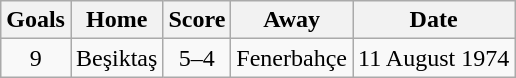<table class="wikitable" style="text-align:center">
<tr>
<th>Goals</th>
<th>Home</th>
<th>Score</th>
<th>Away</th>
<th>Date</th>
</tr>
<tr>
<td>9</td>
<td>Beşiktaş</td>
<td>5–4</td>
<td>Fenerbahçe</td>
<td>11 August 1974</td>
</tr>
</table>
